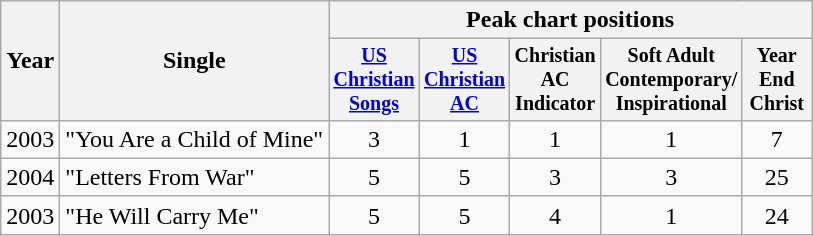<table class="wikitable" style="text-align:center;">
<tr>
<th rowspan=2>Year</th>
<th rowspan=2>Single</th>
<th colspan=6>Peak chart positions</th>
</tr>
<tr style="font-size:smaller;">
<th width=40><a href='#'>US Christian Songs</a><br></th>
<th width=40><a href='#'>US Christian AC</a><br></th>
<th width=40>Christian AC Indicator</th>
<th width=40>Soft Adult Contemporary/<br>Inspirational</th>
<th width=40>Year End<br>Christ</th>
</tr>
<tr>
<td>2003</td>
<td align="left">"You Are a Child of Mine"</td>
<td>3</td>
<td>1</td>
<td>1</td>
<td>1</td>
<td>7</td>
</tr>
<tr>
<td>2004</td>
<td align="left">"Letters From War"</td>
<td>5</td>
<td>5</td>
<td>3</td>
<td>3</td>
<td>25</td>
</tr>
<tr>
<td>2003</td>
<td align="left">"He Will Carry Me"</td>
<td>5</td>
<td>5</td>
<td>4</td>
<td>1</td>
<td>24</td>
</tr>
</table>
